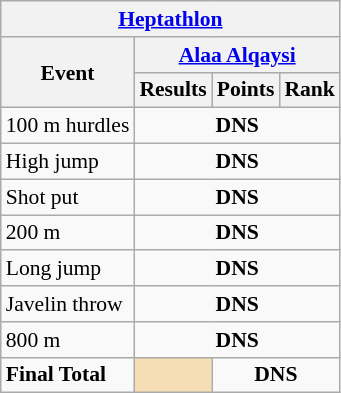<table class=wikitable style="font-size:90%">
<tr>
<th colspan="8"><a href='#'>Heptathlon</a></th>
</tr>
<tr>
<th rowspan=2>Event</th>
<th colspan=3><a href='#'>Alaa Alqaysi</a></th>
</tr>
<tr>
<th>Results</th>
<th>Points</th>
<th>Rank</th>
</tr>
<tr>
<td>100 m hurdles</td>
<td align=center colspan=3><strong>DNS</strong></td>
</tr>
<tr>
<td>High jump</td>
<td align=center colspan=3><strong>DNS</strong></td>
</tr>
<tr>
<td>Shot put</td>
<td align=center colspan=3><strong>DNS</strong></td>
</tr>
<tr>
<td>200 m</td>
<td align=center colspan=3><strong>DNS</strong></td>
</tr>
<tr>
<td>Long jump</td>
<td align=center colspan=3><strong>DNS</strong></td>
</tr>
<tr>
<td>Javelin throw</td>
<td align=center colspan=3><strong>DNS</strong></td>
</tr>
<tr>
<td>800 m</td>
<td align=center colspan=3><strong>DNS</strong></td>
</tr>
<tr>
<td><strong>Final Total</strong></td>
<td bgcolor=wheat></td>
<td align=center colspan=2><strong>DNS</strong></td>
</tr>
</table>
